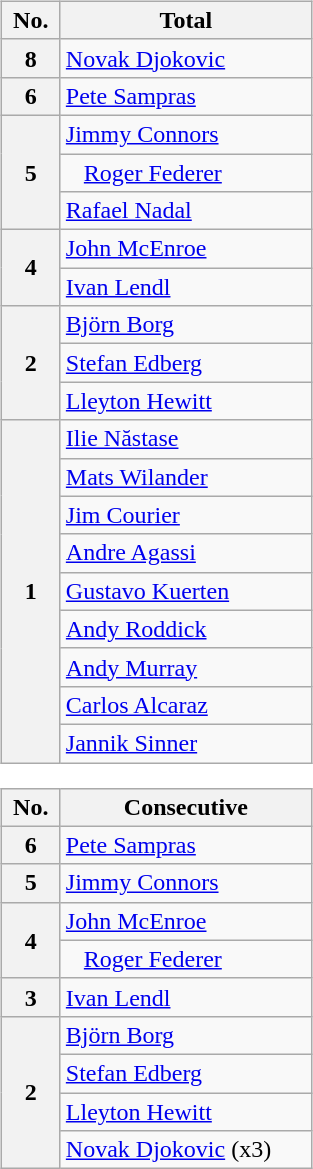<table style="vertical-align:top">
<tr>
<td><br><table class="wikitable nowrap">
<tr>
<th scope="col" style="width:2em">No.</th>
<th scope="col" style="width:10em">Total</th>
</tr>
<tr>
<th scope="row">8</th>
<td> <a href='#'>Novak Djokovic</a></td>
</tr>
<tr>
<th scope="row">6</th>
<td> <a href='#'>Pete Sampras</a></td>
</tr>
<tr>
<th rowspan="3">5</th>
<td> <a href='#'>Jimmy Connors</a></td>
</tr>
<tr>
<td>   <a href='#'>Roger Federer</a></td>
</tr>
<tr>
<td> <a href='#'>Rafael Nadal</a></td>
</tr>
<tr>
<th scope="row" rowspan="2">4</th>
<td> <a href='#'>John McEnroe</a></td>
</tr>
<tr>
<td> <a href='#'>Ivan Lendl</a></td>
</tr>
<tr>
<th scope="row" rowspan="3">2</th>
<td> <a href='#'>Björn Borg</a></td>
</tr>
<tr>
<td> <a href='#'>Stefan Edberg</a></td>
</tr>
<tr>
<td> <a href='#'>Lleyton Hewitt</a></td>
</tr>
<tr>
<th scope="row" rowspan="9">1</th>
<td> <a href='#'>Ilie Năstase</a></td>
</tr>
<tr>
<td> <a href='#'>Mats Wilander</a></td>
</tr>
<tr>
<td> <a href='#'>Jim Courier</a></td>
</tr>
<tr>
<td> <a href='#'>Andre Agassi</a></td>
</tr>
<tr>
<td> <a href='#'>Gustavo Kuerten</a></td>
</tr>
<tr>
<td> <a href='#'>Andy Roddick</a></td>
</tr>
<tr>
<td> <a href='#'>Andy Murray</a></td>
</tr>
<tr>
<td> <a href='#'>Carlos Alcaraz</a></td>
</tr>
<tr>
<td> <a href='#'>Jannik Sinner</a></td>
</tr>
</table>
<table class="wikitable nowrap">
<tr>
<th scope="col" style="width:2em">No.</th>
<th scope="col" style="width:10em">Consecutive</th>
</tr>
<tr>
<th scope="row">6</th>
<td> <a href='#'>Pete Sampras</a></td>
</tr>
<tr>
<th scope="row">5</th>
<td> <a href='#'>Jimmy Connors</a></td>
</tr>
<tr>
<th scope="row" rowspan="2">4</th>
<td> <a href='#'>John McEnroe</a></td>
</tr>
<tr>
<td>   <a href='#'>Roger Federer</a></td>
</tr>
<tr>
<th scope="row">3</th>
<td> <a href='#'>Ivan Lendl</a></td>
</tr>
<tr>
<th scope="row" rowspan="4">2</th>
<td> <a href='#'>Björn Borg</a></td>
</tr>
<tr>
<td> <a href='#'>Stefan Edberg</a></td>
</tr>
<tr>
<td> <a href='#'>Lleyton Hewitt</a></td>
</tr>
<tr>
<td> <a href='#'>Novak Djokovic</a> (x3)</td>
</tr>
</table>
</td>
</tr>
</table>
